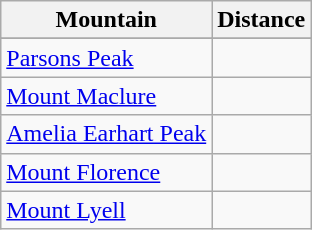<table class="wikitable sortable">
<tr>
<th>Mountain</th>
<th>Distance</th>
</tr>
<tr class="sorttop">
</tr>
<tr>
<td><a href='#'>Parsons Peak</a></td>
<td></td>
</tr>
<tr>
<td><a href='#'>Mount Maclure</a></td>
<td></td>
</tr>
<tr>
<td><a href='#'>Amelia Earhart Peak</a></td>
<td></td>
</tr>
<tr>
<td><a href='#'>Mount Florence</a></td>
<td></td>
</tr>
<tr>
<td><a href='#'>Mount Lyell</a></td>
<td></td>
</tr>
</table>
